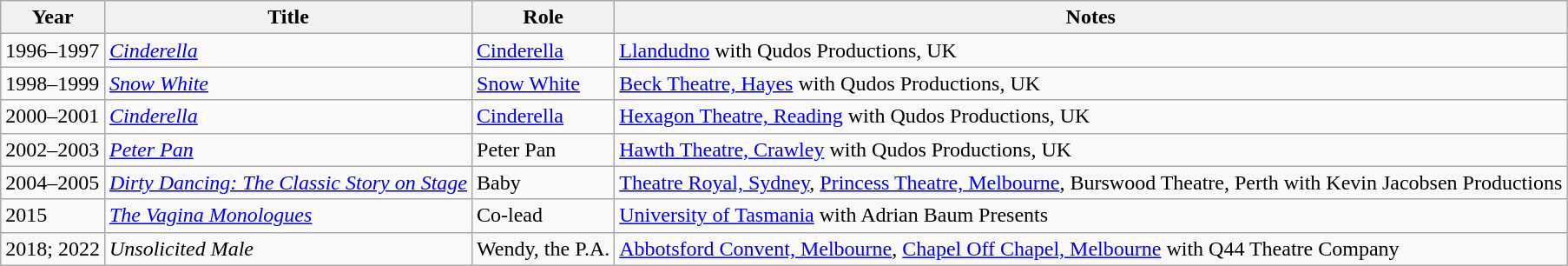<table class=wikitable>
<tr>
<th>Year</th>
<th>Title</th>
<th>Role</th>
<th>Notes</th>
</tr>
<tr>
<td>1996–1997</td>
<td><em><a href='#'>Cinderella</a></em></td>
<td><a href='#'>Cinderella</a></td>
<td><a href='#'>Llandudno</a> with Qudos Productions, UK</td>
</tr>
<tr>
<td>1998–1999</td>
<td><em><a href='#'>Snow White</a></em></td>
<td><a href='#'>Snow White</a></td>
<td><a href='#'>Beck Theatre, Hayes</a> with Qudos Productions, UK</td>
</tr>
<tr>
<td>2000–2001</td>
<td><em><a href='#'>Cinderella</a></em></td>
<td><a href='#'>Cinderella</a></td>
<td><a href='#'>Hexagon Theatre, Reading</a> with Qudos Productions, UK</td>
</tr>
<tr>
<td>2002–2003</td>
<td><em><a href='#'>Peter Pan</a></em></td>
<td>Peter Pan</td>
<td><a href='#'>Hawth Theatre, Crawley</a> with Qudos Productions, UK</td>
</tr>
<tr>
<td>2004–2005</td>
<td><em><a href='#'>Dirty Dancing: The Classic Story on Stage</a></em></td>
<td>Baby</td>
<td><a href='#'>Theatre Royal, Sydney</a>, <a href='#'>Princess Theatre, Melbourne</a>, Burswood Theatre, Perth with Kevin Jacobsen Productions</td>
</tr>
<tr>
<td>2015</td>
<td><em><a href='#'>The Vagina Monologues</a></em></td>
<td>Co-lead</td>
<td><a href='#'>University of Tasmania</a> with Adrian Baum Presents</td>
</tr>
<tr>
<td>2018; 2022</td>
<td><em>Unsolicited Male</em></td>
<td>Wendy, the P.A.</td>
<td><a href='#'>Abbotsford Convent, Melbourne</a>, <a href='#'>Chapel Off Chapel, Melbourne</a> with Q44 Theatre Company</td>
</tr>
</table>
